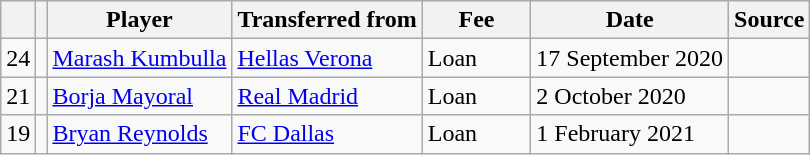<table class="wikitable sortable">
<tr>
<th></th>
<th></th>
<th scope=col>Player</th>
<th>Transferred from</th>
<th !scope=col; style="width: 65px;">Fee</th>
<th scope=col>Date</th>
<th scope=col>Source</th>
</tr>
<tr>
<td align=center>24</td>
<td align=center></td>
<td> <a href='#'>Marash Kumbulla</a></td>
<td> <a href='#'>Hellas Verona</a></td>
<td>Loan</td>
<td>17 September 2020</td>
<td></td>
</tr>
<tr>
<td align=center>21</td>
<td align=center></td>
<td> <a href='#'>Borja Mayoral</a></td>
<td> <a href='#'>Real Madrid</a></td>
<td>Loan</td>
<td>2 October 2020</td>
<td></td>
</tr>
<tr>
<td align=center>19</td>
<td align=center></td>
<td> <a href='#'>Bryan Reynolds</a></td>
<td> <a href='#'>FC Dallas</a></td>
<td>Loan</td>
<td>1 February 2021</td>
<td></td>
</tr>
</table>
